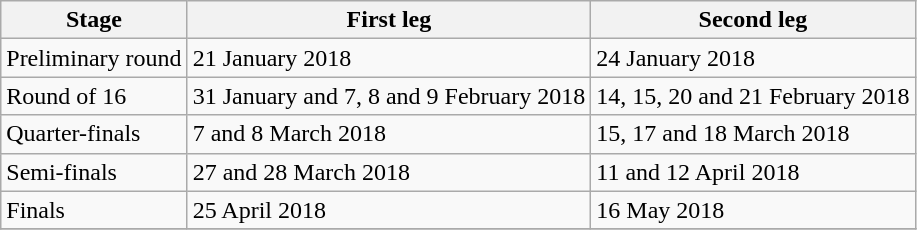<table class="wikitable">
<tr>
<th>Stage</th>
<th>First leg</th>
<th>Second leg</th>
</tr>
<tr>
<td>Preliminary round</td>
<td>21 January 2018</td>
<td>24 January 2018</td>
</tr>
<tr>
<td>Round of 16</td>
<td>31 January and 7, 8 and 9 February 2018</td>
<td>14, 15, 20 and 21 February 2018</td>
</tr>
<tr>
<td>Quarter-finals</td>
<td>7 and 8 March 2018</td>
<td>15, 17 and 18 March 2018</td>
</tr>
<tr>
<td>Semi-finals</td>
<td>27 and 28 March 2018</td>
<td>11 and 12 April 2018</td>
</tr>
<tr>
<td>Finals</td>
<td>25 April 2018</td>
<td>16 May 2018</td>
</tr>
<tr>
</tr>
</table>
